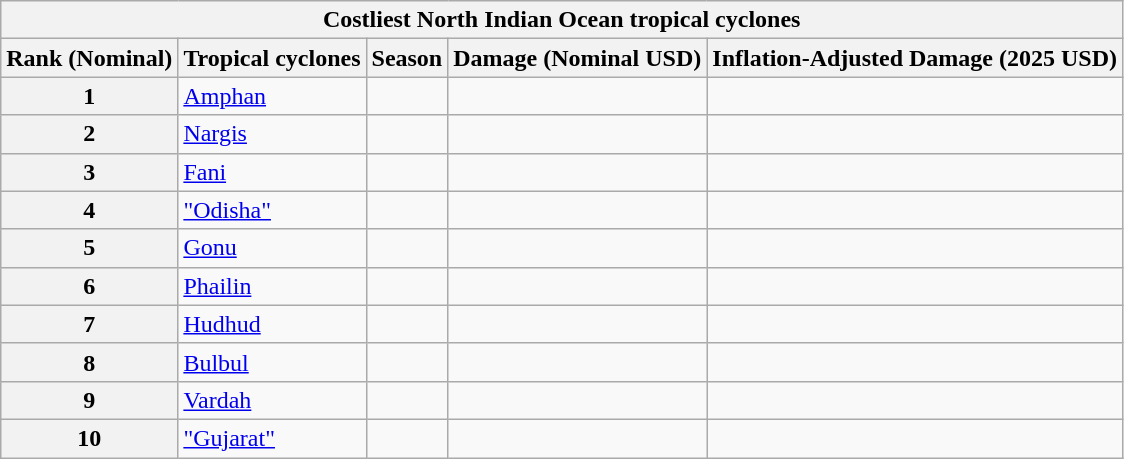<table class="wikitable sortable">
<tr>
<th colspan="5">Costliest North Indian Ocean tropical cyclones</th>
</tr>
<tr>
<th>Rank (Nominal)</th>
<th>Tropical cyclones</th>
<th>Season</th>
<th>Damage (Nominal USD)</th>
<th>Inflation-Adjusted Damage (2025 USD)</th>
</tr>
<tr>
<th>1</th>
<td> <a href='#'>Amphan</a></td>
<td></td>
<td></td>
<td></td>
</tr>
<tr>
<th>2</th>
<td> <a href='#'>Nargis</a></td>
<td></td>
<td></td>
<td></td>
</tr>
<tr>
<th>3</th>
<td> <a href='#'>Fani</a></td>
<td></td>
<td></td>
<td></td>
</tr>
<tr>
<th>4</th>
<td> <a href='#'>"Odisha"</a></td>
<td></td>
<td></td>
<td></td>
</tr>
<tr>
<th>5</th>
<td> <a href='#'>Gonu</a></td>
<td></td>
<td></td>
<td></td>
</tr>
<tr>
<th>6</th>
<td> <a href='#'>Phailin</a></td>
<td></td>
<td></td>
<td></td>
</tr>
<tr>
<th>7</th>
<td> <a href='#'>Hudhud</a></td>
<td></td>
<td></td>
<td></td>
</tr>
<tr>
<th>8</th>
<td> <a href='#'>Bulbul</a></td>
<td></td>
<td></td>
<td></td>
</tr>
<tr>
<th>9</th>
<td> <a href='#'>Vardah</a></td>
<td></td>
<td></td>
<td></td>
</tr>
<tr>
<th>10</th>
<td> <a href='#'>"Gujarat"</a></td>
<td></td>
<td></td>
<td></td>
</tr>
</table>
